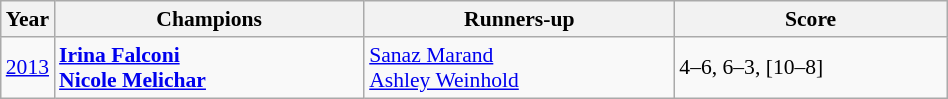<table class="wikitable" style="font-size:90%">
<tr>
<th>Year</th>
<th width="200">Champions</th>
<th width="200">Runners-up</th>
<th width="175">Score</th>
</tr>
<tr>
<td><a href='#'>2013</a></td>
<td> <strong><a href='#'>Irina Falconi</a></strong> <br>  <strong><a href='#'>Nicole Melichar</a></strong></td>
<td> <a href='#'>Sanaz Marand</a> <br>  <a href='#'>Ashley Weinhold</a></td>
<td>4–6, 6–3, [10–8]</td>
</tr>
</table>
